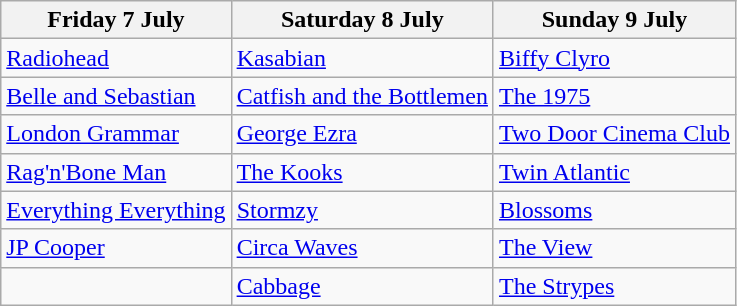<table class="wikitable">
<tr>
<th>Friday 7 July</th>
<th>Saturday 8 July</th>
<th>Sunday 9 July</th>
</tr>
<tr>
<td><a href='#'>Radiohead</a></td>
<td><a href='#'>Kasabian</a></td>
<td><a href='#'>Biffy Clyro</a></td>
</tr>
<tr>
<td><a href='#'>Belle and Sebastian</a></td>
<td><a href='#'>Catfish and the Bottlemen</a></td>
<td><a href='#'>The 1975</a></td>
</tr>
<tr>
<td><a href='#'>London Grammar</a></td>
<td><a href='#'>George Ezra</a></td>
<td><a href='#'>Two Door Cinema Club</a></td>
</tr>
<tr>
<td><a href='#'>Rag'n'Bone Man</a></td>
<td><a href='#'>The Kooks</a></td>
<td><a href='#'>Twin Atlantic</a></td>
</tr>
<tr>
<td><a href='#'>Everything Everything</a></td>
<td><a href='#'>Stormzy</a></td>
<td><a href='#'>Blossoms</a></td>
</tr>
<tr>
<td><a href='#'>JP Cooper</a></td>
<td><a href='#'>Circa Waves</a></td>
<td><a href='#'>The View</a></td>
</tr>
<tr>
<td></td>
<td><a href='#'>Cabbage</a></td>
<td><a href='#'>The Strypes</a></td>
</tr>
</table>
